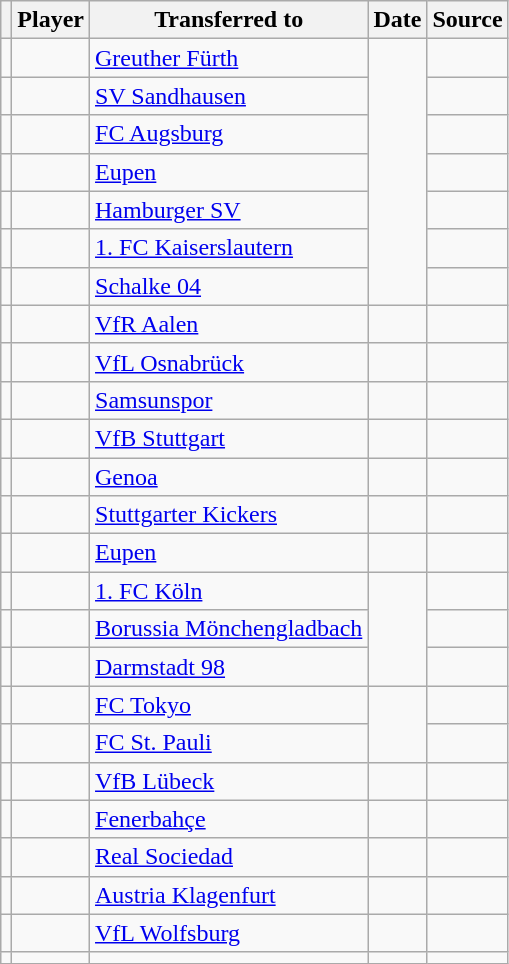<table class="wikitable plainrowheaders sortable">
<tr>
<th></th>
<th scope="col">Player</th>
<th>Transferred to</th>
<th scope="col">Date</th>
<th scope="col">Source</th>
</tr>
<tr>
<td align=center></td>
<td></td>
<td> <a href='#'>Greuther Fürth</a></td>
<td rowspan=7></td>
<td></td>
</tr>
<tr>
<td align=center></td>
<td></td>
<td> <a href='#'>SV Sandhausen</a></td>
<td></td>
</tr>
<tr>
<td align=center></td>
<td></td>
<td> <a href='#'>FC Augsburg</a></td>
<td></td>
</tr>
<tr>
<td align=center></td>
<td></td>
<td> <a href='#'>Eupen</a></td>
<td></td>
</tr>
<tr>
<td align=center></td>
<td></td>
<td> <a href='#'>Hamburger SV</a></td>
<td></td>
</tr>
<tr>
<td align=center></td>
<td></td>
<td> <a href='#'>1. FC Kaiserslautern</a></td>
<td></td>
</tr>
<tr>
<td align=center></td>
<td></td>
<td> <a href='#'>Schalke 04</a></td>
<td></td>
</tr>
<tr>
<td align=center></td>
<td></td>
<td> <a href='#'>VfR Aalen</a></td>
<td></td>
<td></td>
</tr>
<tr>
<td align=center></td>
<td></td>
<td> <a href='#'>VfL Osnabrück</a></td>
<td></td>
<td></td>
</tr>
<tr>
<td align=center></td>
<td></td>
<td> <a href='#'>Samsunspor</a></td>
<td></td>
<td></td>
</tr>
<tr>
<td align=center></td>
<td></td>
<td> <a href='#'>VfB Stuttgart</a></td>
<td></td>
<td></td>
</tr>
<tr>
<td align=center></td>
<td></td>
<td> <a href='#'>Genoa</a></td>
<td></td>
<td></td>
</tr>
<tr>
<td align=center></td>
<td></td>
<td> <a href='#'>Stuttgarter Kickers</a></td>
<td></td>
<td></td>
</tr>
<tr>
<td align=center></td>
<td></td>
<td> <a href='#'>Eupen</a></td>
<td></td>
<td></td>
</tr>
<tr>
<td align=center></td>
<td></td>
<td> <a href='#'>1. FC Köln</a></td>
<td rowspan=3></td>
<td></td>
</tr>
<tr>
<td align=center></td>
<td></td>
<td> <a href='#'>Borussia Mönchengladbach</a></td>
<td></td>
</tr>
<tr>
<td align=center></td>
<td></td>
<td> <a href='#'>Darmstadt 98</a></td>
<td></td>
</tr>
<tr>
<td align=center></td>
<td></td>
<td> <a href='#'>FC Tokyo</a></td>
<td rowspan=2></td>
<td></td>
</tr>
<tr>
<td align=center></td>
<td></td>
<td> <a href='#'>FC St. Pauli</a></td>
<td></td>
</tr>
<tr>
<td align=center></td>
<td></td>
<td> <a href='#'>VfB Lübeck</a></td>
<td></td>
<td></td>
</tr>
<tr>
<td align=center></td>
<td></td>
<td> <a href='#'>Fenerbahçe</a></td>
<td></td>
<td></td>
</tr>
<tr>
<td align=center></td>
<td></td>
<td> <a href='#'>Real Sociedad</a></td>
<td></td>
<td></td>
</tr>
<tr>
<td align=center></td>
<td></td>
<td> <a href='#'>Austria Klagenfurt</a></td>
<td></td>
<td></td>
</tr>
<tr>
<td align=center></td>
<td></td>
<td> <a href='#'>VfL Wolfsburg</a></td>
<td></td>
<td></td>
</tr>
<tr>
<td align=center></td>
<td></td>
<td></td>
<td></td>
<td></td>
</tr>
</table>
